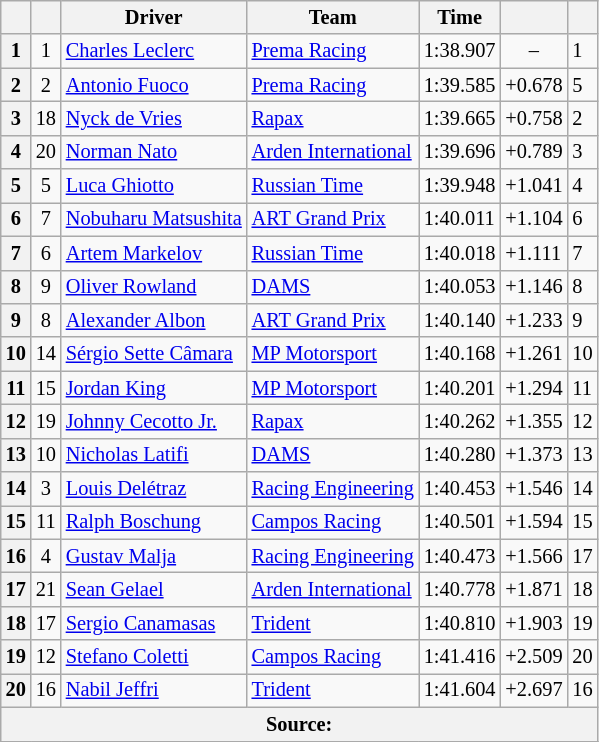<table class="wikitable" style="font-size:85%">
<tr>
<th scope="col"></th>
<th scope="col"></th>
<th scope="col">Driver</th>
<th scope="col">Team</th>
<th scope="col">Time</th>
<th scope="col"></th>
<th scope="col"></th>
</tr>
<tr>
<th scope="row">1</th>
<td align="center">1</td>
<td> <a href='#'>Charles Leclerc</a></td>
<td><a href='#'>Prema Racing</a></td>
<td>1:38.907</td>
<td align="center">–</td>
<td>1</td>
</tr>
<tr>
<th scope="row">2</th>
<td align="center">2</td>
<td> <a href='#'>Antonio Fuoco</a></td>
<td><a href='#'>Prema Racing</a></td>
<td>1:39.585</td>
<td>+0.678</td>
<td>5</td>
</tr>
<tr>
<th scope="row">3</th>
<td align="center">18</td>
<td> <a href='#'>Nyck de Vries</a></td>
<td><a href='#'>Rapax</a></td>
<td>1:39.665</td>
<td>+0.758</td>
<td>2</td>
</tr>
<tr>
<th scope="row">4</th>
<td align="center">20</td>
<td> <a href='#'>Norman Nato</a></td>
<td><a href='#'>Arden International</a></td>
<td>1:39.696</td>
<td>+0.789</td>
<td>3</td>
</tr>
<tr>
<th scope="row">5</th>
<td align="center">5</td>
<td> <a href='#'>Luca Ghiotto</a></td>
<td><a href='#'>Russian Time</a></td>
<td>1:39.948</td>
<td>+1.041</td>
<td>4</td>
</tr>
<tr>
<th scope="row">6</th>
<td align="center">7</td>
<td> <a href='#'>Nobuharu Matsushita</a></td>
<td><a href='#'>ART Grand Prix</a></td>
<td>1:40.011</td>
<td>+1.104</td>
<td>6</td>
</tr>
<tr>
<th scope="row">7</th>
<td align="center">6</td>
<td> <a href='#'>Artem Markelov</a></td>
<td><a href='#'>Russian Time</a></td>
<td>1:40.018</td>
<td>+1.111</td>
<td>7</td>
</tr>
<tr>
<th scope="row">8</th>
<td align="center">9</td>
<td> <a href='#'>Oliver Rowland</a></td>
<td><a href='#'>DAMS</a></td>
<td>1:40.053</td>
<td>+1.146</td>
<td>8</td>
</tr>
<tr>
<th scope="row">9</th>
<td align="center">8</td>
<td> <a href='#'>Alexander Albon</a></td>
<td><a href='#'>ART Grand Prix</a></td>
<td>1:40.140</td>
<td>+1.233</td>
<td>9</td>
</tr>
<tr>
<th scope="row">10</th>
<td align="center">14</td>
<td> <a href='#'>Sérgio Sette Câmara</a></td>
<td><a href='#'>MP Motorsport</a></td>
<td>1:40.168</td>
<td>+1.261</td>
<td>10</td>
</tr>
<tr>
<th scope="row">11</th>
<td align="center">15</td>
<td> <a href='#'>Jordan King</a></td>
<td><a href='#'>MP Motorsport</a></td>
<td>1:40.201</td>
<td>+1.294</td>
<td>11</td>
</tr>
<tr>
<th scope="row">12</th>
<td align="center">19</td>
<td> <a href='#'>Johnny Cecotto Jr.</a></td>
<td><a href='#'>Rapax</a></td>
<td>1:40.262</td>
<td>+1.355</td>
<td>12</td>
</tr>
<tr>
<th scope="row">13</th>
<td align="center">10</td>
<td> <a href='#'>Nicholas Latifi</a></td>
<td><a href='#'>DAMS</a></td>
<td>1:40.280</td>
<td>+1.373</td>
<td>13</td>
</tr>
<tr>
<th scope="row">14</th>
<td align="center">3</td>
<td> <a href='#'>Louis Delétraz</a></td>
<td><a href='#'>Racing Engineering</a></td>
<td>1:40.453</td>
<td>+1.546</td>
<td>14</td>
</tr>
<tr>
<th scope="row">15</th>
<td align="center">11</td>
<td> <a href='#'>Ralph Boschung</a></td>
<td><a href='#'>Campos Racing</a></td>
<td>1:40.501</td>
<td>+1.594</td>
<td>15</td>
</tr>
<tr>
<th scope="row">16</th>
<td align="center">4</td>
<td> <a href='#'>Gustav Malja</a></td>
<td><a href='#'>Racing Engineering</a></td>
<td>1:40.473</td>
<td>+1.566</td>
<td>17</td>
</tr>
<tr>
<th scope="row">17</th>
<td align="center">21</td>
<td> <a href='#'>Sean Gelael</a></td>
<td><a href='#'>Arden International</a></td>
<td>1:40.778</td>
<td>+1.871</td>
<td>18</td>
</tr>
<tr>
<th scope="row">18</th>
<td align="center">17</td>
<td> <a href='#'>Sergio Canamasas</a></td>
<td><a href='#'>Trident</a></td>
<td>1:40.810</td>
<td>+1.903</td>
<td>19</td>
</tr>
<tr>
<th scope="row">19</th>
<td align="center">12</td>
<td> <a href='#'>Stefano Coletti</a></td>
<td><a href='#'>Campos Racing</a></td>
<td>1:41.416</td>
<td>+2.509</td>
<td>20</td>
</tr>
<tr>
<th scope="row">20</th>
<td align="center">16</td>
<td> <a href='#'>Nabil Jeffri</a></td>
<td><a href='#'>Trident</a></td>
<td>1:41.604</td>
<td>+2.697</td>
<td>16</td>
</tr>
<tr>
<th colspan="7">Source:</th>
</tr>
<tr>
</tr>
</table>
